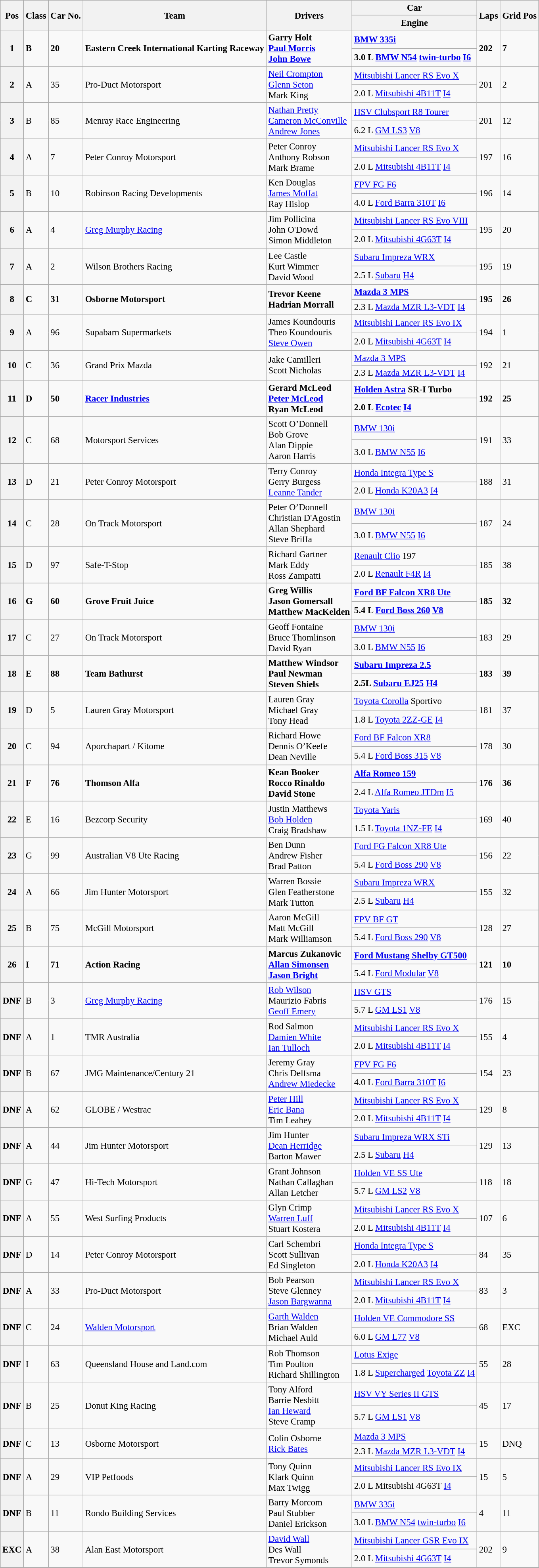<table class="wikitable" style="font-size: 95%;">
<tr style="font-weight:bold">
<th rowspan=2>Pos</th>
<th rowspan=2>Class</th>
<th rowspan=2>Car No.</th>
<th rowspan=2>Team</th>
<th rowspan=2>Drivers</th>
<th>Car</th>
<th rowspan=2>Laps</th>
<th rowspan=2>Grid Pos</th>
</tr>
<tr>
<th>Engine</th>
</tr>
<tr style="font-weight:bold">
<th rowspan=2>1</th>
<td rowspan=2>B</td>
<td rowspan=2>20</td>
<td rowspan=2>Eastern Creek International Karting Raceway</td>
<td rowspan=2> Garry Holt<br>  <a href='#'>Paul Morris</a><br>  <a href='#'>John Bowe</a></td>
<td><a href='#'>BMW 335i</a></td>
<td rowspan=2>202</td>
<td rowspan=2>7</td>
</tr>
<tr style="font-weight:bold">
<td>3.0 L <a href='#'>BMW N54</a> <a href='#'>twin-turbo</a> <a href='#'>I6</a></td>
</tr>
<tr>
<th rowspan=2>2</th>
<td rowspan=2>A</td>
<td rowspan=2>35</td>
<td rowspan=2>Pro-Duct Motorsport</td>
<td rowspan=2> <a href='#'>Neil Crompton</a><br> <a href='#'>Glenn Seton</a><br> Mark King</td>
<td><a href='#'>Mitsubishi Lancer RS Evo X</a></td>
<td rowspan=2>201</td>
<td rowspan=2>2</td>
</tr>
<tr>
<td>2.0 L <a href='#'>Mitsubishi 4B11T</a> <a href='#'>I4</a></td>
</tr>
<tr>
<th rowspan=2>3</th>
<td rowspan=2>B</td>
<td rowspan=2>85</td>
<td rowspan=2>Menray Race Engineering</td>
<td rowspan=2> <a href='#'>Nathan Pretty</a><br>  <a href='#'>Cameron McConville</a><br>  <a href='#'>Andrew Jones</a></td>
<td><a href='#'>HSV Clubsport R8 Tourer</a></td>
<td rowspan=2>201</td>
<td rowspan=2>12</td>
</tr>
<tr>
<td>6.2 L <a href='#'>GM LS3</a> <a href='#'>V8</a></td>
</tr>
<tr>
<th rowspan=2>4</th>
<td rowspan=2>A</td>
<td rowspan=2>7</td>
<td rowspan=2>Peter Conroy Motorsport</td>
<td rowspan=2> Peter Conroy<br>  Anthony Robson<br>  Mark Brame</td>
<td><a href='#'>Mitsubishi Lancer RS Evo X</a></td>
<td rowspan=2>197</td>
<td rowspan=2>16</td>
</tr>
<tr>
<td>2.0 L <a href='#'>Mitsubishi 4B11T</a> <a href='#'>I4</a></td>
</tr>
<tr>
<th rowspan=2>5</th>
<td rowspan=2>B</td>
<td rowspan=2>10</td>
<td rowspan=2>Robinson Racing Developments</td>
<td rowspan=2> Ken Douglas<br> <a href='#'>James Moffat</a><br> Ray Hislop</td>
<td><a href='#'>FPV FG F6</a></td>
<td rowspan=2>196</td>
<td rowspan=2>14</td>
</tr>
<tr>
<td>4.0 L <a href='#'>Ford Barra 310T</a> <a href='#'>I6</a></td>
</tr>
<tr>
<th rowspan=2>6</th>
<td rowspan=2>A</td>
<td rowspan=2>4</td>
<td rowspan=2><a href='#'>Greg Murphy Racing</a></td>
<td rowspan=2> Jim Pollicina<br> John O'Dowd<br> Simon Middleton</td>
<td><a href='#'>Mitsubishi Lancer RS Evo VIII</a></td>
<td rowspan=2>195</td>
<td rowspan=2>20</td>
</tr>
<tr>
<td>2.0 L <a href='#'>Mitsubishi 4G63T</a> <a href='#'>I4</a></td>
</tr>
<tr>
<th rowspan=2>7</th>
<td rowspan=2>A</td>
<td rowspan=2>2</td>
<td rowspan=2>Wilson Brothers Racing</td>
<td rowspan=2> Lee Castle<br>  Kurt Wimmer<br> David Wood</td>
<td><a href='#'>Subaru Impreza WRX</a></td>
<td rowspan=2>195</td>
<td rowspan=2>19</td>
</tr>
<tr>
<td>2.5 L <a href='#'>Subaru</a> <a href='#'>H4</a></td>
</tr>
<tr>
</tr>
<tr style="font-weight:bold">
<th rowspan=2>8</th>
<td rowspan=2>C</td>
<td rowspan=2>31</td>
<td rowspan=2>Osborne Motorsport</td>
<td rowspan=2> Trevor Keene<br> Hadrian Morrall</td>
<td><a href='#'>Mazda 3 MPS</a></td>
<td rowspan=2>195</td>
<td rowspan=2>26</td>
</tr>
<tr>
<td>2.3 L <a href='#'>Mazda MZR L3-VDT</a> <a href='#'>I4</a></td>
</tr>
<tr>
<th rowspan=2>9</th>
<td rowspan=2>A</td>
<td rowspan=2>96</td>
<td rowspan=2>Supabarn Supermarkets</td>
<td rowspan=2> James Koundouris<br>  Theo Koundouris<br>  <a href='#'>Steve Owen</a></td>
<td><a href='#'>Mitsubishi Lancer RS Evo IX</a></td>
<td rowspan=2>194</td>
<td rowspan=2>1</td>
</tr>
<tr>
<td>2.0 L <a href='#'>Mitsubishi 4G63T</a> <a href='#'>I4</a></td>
</tr>
<tr>
<th rowspan=2>10</th>
<td rowspan=2>C</td>
<td rowspan=2>36</td>
<td rowspan=2>Grand Prix Mazda</td>
<td rowspan=2> Jake Camilleri<br> Scott Nicholas</td>
<td><a href='#'>Mazda 3 MPS</a></td>
<td rowspan=2>192</td>
<td rowspan=2>21</td>
</tr>
<tr>
<td>2.3 L <a href='#'>Mazda MZR L3-VDT</a> <a href='#'>I4</a></td>
</tr>
<tr>
</tr>
<tr style="font-weight:bold">
<th rowspan=2>11</th>
<td rowspan=2>D</td>
<td rowspan=2>50</td>
<td rowspan=2><a href='#'>Racer Industries</a></td>
<td rowspan=2> Gerard McLeod<br> <a href='#'>Peter McLeod</a><br> Ryan McLeod</td>
<td><a href='#'>Holden Astra</a> SR-I Turbo</td>
<td rowspan=2>192</td>
<td rowspan=2>25</td>
</tr>
<tr style="font-weight:bold">
<td>2.0 L <a href='#'>Ecotec</a> <a href='#'>I4</a></td>
</tr>
<tr>
<th rowspan=2>12</th>
<td rowspan=2>C</td>
<td rowspan=2>68</td>
<td rowspan=2>Motorsport Services</td>
<td rowspan=2> Scott O’Donnell<br> Bob Grove<br> Alan Dippie<br> Aaron Harris</td>
<td><a href='#'>BMW 130i</a></td>
<td rowspan=2>191</td>
<td rowspan=2>33</td>
</tr>
<tr>
<td>3.0 L <a href='#'>BMW N55</a> <a href='#'>I6</a></td>
</tr>
<tr>
<th rowspan=2>13</th>
<td rowspan=2>D</td>
<td rowspan=2>21</td>
<td rowspan=2>Peter Conroy Motorsport</td>
<td rowspan=2> Terry Conroy<br> Gerry Burgess<br> <a href='#'>Leanne Tander</a></td>
<td><a href='#'>Honda Integra Type S</a></td>
<td rowspan=2>188</td>
<td rowspan=2>31</td>
</tr>
<tr>
<td>2.0 L <a href='#'>Honda K20A3</a> <a href='#'>I4</a></td>
</tr>
<tr>
<th rowspan=2>14</th>
<td rowspan=2>C</td>
<td rowspan=2>28</td>
<td rowspan=2>On Track Motorsport</td>
<td rowspan=2> Peter O’Donnell<br> Christian D'Agostin<br> Allan Shephard<br> Steve Briffa</td>
<td><a href='#'>BMW 130i</a></td>
<td rowspan=2>187</td>
<td rowspan=2>24</td>
</tr>
<tr>
<td>3.0 L <a href='#'>BMW N55</a> <a href='#'>I6</a></td>
</tr>
<tr>
<th rowspan=2>15</th>
<td rowspan=2>D</td>
<td rowspan=2>97</td>
<td rowspan=2>Safe-T-Stop</td>
<td rowspan=2> Richard Gartner<br>  Mark Eddy<br>  Ross Zampatti</td>
<td><a href='#'>Renault Clio</a> 197</td>
<td rowspan=2>185</td>
<td rowspan=2>38</td>
</tr>
<tr>
<td>2.0 L <a href='#'>Renault F4R</a> <a href='#'>I4</a></td>
</tr>
<tr>
</tr>
<tr style="font-weight:bold">
<th rowspan=2>16</th>
<td rowspan=2>G</td>
<td rowspan=2>60</td>
<td rowspan=2>Grove Fruit Juice</td>
<td rowspan=2> Greg Willis<br> Jason Gomersall<br> Matthew MacKelden</td>
<td><a href='#'>Ford BF Falcon XR8 Ute</a></td>
<td rowspan=2>185</td>
<td rowspan=2>32</td>
</tr>
<tr style="font-weight:bold">
<td>5.4 L <a href='#'>Ford Boss 260</a> <a href='#'>V8</a></td>
</tr>
<tr>
<th rowspan=2>17</th>
<td rowspan=2>C</td>
<td rowspan=2>27</td>
<td rowspan=2>On Track Motorsport</td>
<td rowspan=2> Geoff Fontaine<br> Bruce Thomlinson<br> David Ryan</td>
<td><a href='#'>BMW 130i</a></td>
<td rowspan=2>183</td>
<td rowspan=2>29</td>
</tr>
<tr>
<td>3.0 L <a href='#'>BMW N55</a> <a href='#'>I6</a></td>
</tr>
<tr style="font-weight:bold">
<th rowspan=2>18</th>
<td rowspan=2>E</td>
<td rowspan=2>88</td>
<td rowspan=2>Team Bathurst</td>
<td rowspan=2> Matthew Windsor<br> Paul Newman<br> Steven Shiels</td>
<td><a href='#'>Subaru Impreza 2.5</a></td>
<td rowspan=2>183</td>
<td rowspan=2>39</td>
</tr>
<tr style="font-weight:bold">
<td>2.5L <a href='#'>Subaru EJ25</a> <a href='#'>H4</a></td>
</tr>
<tr>
<th rowspan=2>19</th>
<td rowspan=2>D</td>
<td rowspan=2>5</td>
<td rowspan=2>Lauren Gray Motorsport</td>
<td rowspan=2> Lauren Gray<br> Michael Gray<br> Tony Head</td>
<td><a href='#'>Toyota Corolla</a> Sportivo</td>
<td rowspan=2>181</td>
<td rowspan=2>37</td>
</tr>
<tr>
<td>1.8 L <a href='#'>Toyota 2ZZ-GE</a> <a href='#'>I4</a></td>
</tr>
<tr>
<th rowspan=2>20</th>
<td rowspan=2>C</td>
<td rowspan=2>94</td>
<td rowspan=2>Aporchapart / Kitome</td>
<td rowspan=2> Richard Howe<br> Dennis O’Keefe<br> Dean Neville</td>
<td><a href='#'>Ford BF Falcon XR8</a></td>
<td rowspan=2>178</td>
<td rowspan=2>30</td>
</tr>
<tr>
<td>5.4 L <a href='#'>Ford Boss 315</a> <a href='#'>V8</a></td>
</tr>
<tr>
</tr>
<tr style="font-weight:bold">
<th rowspan=2>21</th>
<td rowspan=2>F</td>
<td rowspan=2>76</td>
<td rowspan=2>Thomson Alfa</td>
<td rowspan=2> Kean Booker<br> Rocco Rinaldo<br> David Stone</td>
<td><a href='#'>Alfa Romeo 159</a></td>
<td rowspan=2>176</td>
<td rowspan=2>36</td>
</tr>
<tr>
<td>2.4 L <a href='#'>Alfa Romeo JTDm</a> <a href='#'>I5</a></td>
</tr>
<tr>
<th rowspan=2>22</th>
<td rowspan=2>E</td>
<td rowspan=2>16</td>
<td rowspan=2>Bezcorp Security</td>
<td rowspan=2> Justin Matthews<br> <a href='#'>Bob Holden</a><br> Craig Bradshaw</td>
<td><a href='#'>Toyota Yaris</a></td>
<td rowspan=2>169</td>
<td rowspan=2>40</td>
</tr>
<tr>
<td>1.5 L <a href='#'>Toyota 1NZ-FE</a> <a href='#'>I4</a></td>
</tr>
<tr>
<th rowspan=2>23</th>
<td rowspan=2>G</td>
<td rowspan=2>99</td>
<td rowspan=2>Australian V8 Ute Racing</td>
<td rowspan=2> Ben Dunn<br> Andrew Fisher<br> Brad Patton</td>
<td><a href='#'>Ford FG Falcon XR8 Ute</a></td>
<td rowspan=2>156</td>
<td rowspan=2>22</td>
</tr>
<tr>
<td>5.4 L <a href='#'>Ford Boss 290</a> <a href='#'>V8</a></td>
</tr>
<tr>
<th rowspan=2>24</th>
<td rowspan=2>A</td>
<td rowspan=2>66</td>
<td rowspan=2>Jim Hunter Motorsport</td>
<td rowspan=2> Warren Bossie<br> Glen Featherstone<br> Mark Tutton</td>
<td><a href='#'>Subaru Impreza WRX</a></td>
<td rowspan=2>155</td>
<td rowspan=2>32</td>
</tr>
<tr>
<td>2.5 L <a href='#'>Subaru</a> <a href='#'>H4</a></td>
</tr>
<tr>
<th rowspan=2>25</th>
<td rowspan=2>B</td>
<td rowspan=2>75</td>
<td rowspan=2>McGill Motorsport</td>
<td rowspan=2> Aaron McGill<br> Matt McGill<br> Mark Williamson</td>
<td><a href='#'>FPV BF GT</a></td>
<td rowspan=2>128</td>
<td rowspan=2>27</td>
</tr>
<tr>
<td>5.4 L <a href='#'>Ford Boss 290</a> <a href='#'>V8</a></td>
</tr>
<tr>
</tr>
<tr style="font-weight:bold">
<th rowspan=2>26</th>
<td rowspan=2>I</td>
<td rowspan=2>71</td>
<td rowspan=2>Action Racing</td>
<td rowspan=2> Marcus Zukanovic<br> <a href='#'>Allan Simonsen</a><br> <a href='#'>Jason Bright</a></td>
<td><a href='#'>Ford Mustang Shelby GT500</a></td>
<td rowspan=2>121</td>
<td rowspan=2>10</td>
</tr>
<tr>
<td>5.4 L <a href='#'>Ford Modular</a> <a href='#'>V8</a></td>
</tr>
<tr>
<th rowspan=2>DNF</th>
<td rowspan=2>B</td>
<td rowspan=2>3</td>
<td rowspan=2><a href='#'>Greg Murphy Racing</a></td>
<td rowspan=2> <a href='#'>Rob Wilson</a><br> Maurizio Fabris<br> <a href='#'>Geoff Emery</a></td>
<td><a href='#'>HSV GTS</a></td>
<td rowspan=2>176</td>
<td rowspan=2>15</td>
</tr>
<tr>
<td>5.7 L <a href='#'>GM LS1</a> <a href='#'>V8</a></td>
</tr>
<tr>
<th rowspan=2>DNF</th>
<td rowspan=2>A</td>
<td rowspan=2>1</td>
<td rowspan=2>TMR Australia</td>
<td rowspan=2> Rod Salmon<br>  <a href='#'>Damien White</a><br> <a href='#'>Ian Tulloch</a></td>
<td><a href='#'>Mitsubishi Lancer RS Evo X</a></td>
<td rowspan=2>155</td>
<td rowspan=2>4</td>
</tr>
<tr>
<td>2.0 L <a href='#'>Mitsubishi 4B11T</a> <a href='#'>I4</a></td>
</tr>
<tr>
<th rowspan=2>DNF</th>
<td rowspan=2>B</td>
<td rowspan=2>67</td>
<td rowspan=2>JMG Maintenance/Century 21</td>
<td rowspan=2> Jeremy Gray<br> Chris Delfsma<br> <a href='#'>Andrew Miedecke</a></td>
<td><a href='#'>FPV FG F6</a></td>
<td rowspan=2>154</td>
<td rowspan=2>23</td>
</tr>
<tr>
<td>4.0 L <a href='#'>Ford Barra 310T</a> <a href='#'>I6</a></td>
</tr>
<tr>
<th rowspan=2>DNF</th>
<td rowspan=2>A</td>
<td rowspan=2>62</td>
<td rowspan=2>GLOBE / Westrac</td>
<td rowspan=2> <a href='#'>Peter Hill</a><br> <a href='#'>Eric Bana</a><br> Tim Leahey</td>
<td><a href='#'>Mitsubishi Lancer RS Evo X</a></td>
<td rowspan=2>129</td>
<td rowspan=2>8</td>
</tr>
<tr>
<td>2.0 L <a href='#'>Mitsubishi 4B11T</a> <a href='#'>I4</a></td>
</tr>
<tr>
<th rowspan=2>DNF</th>
<td rowspan=2>A</td>
<td rowspan=2>44</td>
<td rowspan=2>Jim Hunter Motorsport</td>
<td rowspan=2> Jim Hunter<br> <a href='#'>Dean Herridge</a><br> Barton Mawer</td>
<td><a href='#'>Subaru Impreza WRX STi</a></td>
<td rowspan=2>129</td>
<td rowspan=2>13</td>
</tr>
<tr>
<td>2.5 L <a href='#'>Subaru</a> <a href='#'>H4</a></td>
</tr>
<tr>
<th rowspan=2>DNF</th>
<td rowspan=2>G</td>
<td rowspan=2>47</td>
<td rowspan=2>Hi-Tech Motorsport</td>
<td rowspan=2> Grant Johnson<br>  Nathan Callaghan<br> Allan Letcher</td>
<td><a href='#'>Holden VE SS Ute</a></td>
<td rowspan=2>118</td>
<td rowspan=2>18</td>
</tr>
<tr>
<td>5.7 L <a href='#'>GM LS2</a> <a href='#'>V8</a></td>
</tr>
<tr>
<th rowspan=2>DNF</th>
<td rowspan=2>A</td>
<td rowspan=2>55</td>
<td rowspan=2>West Surfing Products</td>
<td rowspan=2> Glyn Crimp<br>  <a href='#'>Warren Luff</a> <br> Stuart Kostera</td>
<td><a href='#'>Mitsubishi Lancer RS Evo X</a></td>
<td rowspan=2>107</td>
<td rowspan=2>6</td>
</tr>
<tr>
<td>2.0 L <a href='#'>Mitsubishi 4B11T</a> <a href='#'>I4</a></td>
</tr>
<tr>
<th rowspan=2>DNF</th>
<td rowspan=2>D</td>
<td rowspan=2>14</td>
<td rowspan=2>Peter Conroy Motorsport</td>
<td rowspan=2> Carl Schembri<br> Scott Sullivan<br> Ed Singleton</td>
<td><a href='#'>Honda Integra Type S</a></td>
<td rowspan=2>84</td>
<td rowspan=2>35</td>
</tr>
<tr>
<td>2.0 L <a href='#'>Honda K20A3</a> <a href='#'>I4</a></td>
</tr>
<tr>
<th rowspan=2>DNF</th>
<td rowspan=2>A</td>
<td rowspan=2>33</td>
<td rowspan=2>Pro-Duct Motorsport</td>
<td rowspan=2> Bob Pearson<br> Steve Glenney<br> <a href='#'>Jason Bargwanna</a></td>
<td><a href='#'>Mitsubishi Lancer RS Evo X</a></td>
<td rowspan=2>83</td>
<td rowspan=2>3</td>
</tr>
<tr>
<td>2.0 L <a href='#'>Mitsubishi 4B11T</a> <a href='#'>I4</a></td>
</tr>
<tr>
<th rowspan=2>DNF</th>
<td rowspan=2>C</td>
<td rowspan=2>24</td>
<td rowspan=2><a href='#'>Walden Motorsport</a></td>
<td rowspan=2> <a href='#'>Garth Walden</a><br> Brian Walden<br> Michael Auld</td>
<td><a href='#'>Holden VE Commodore SS</a></td>
<td rowspan=2>68</td>
<td rowspan=2>EXC</td>
</tr>
<tr>
<td>6.0 L <a href='#'>GM L77</a> <a href='#'>V8</a></td>
</tr>
<tr>
<th rowspan=2>DNF</th>
<td rowspan=2>I</td>
<td rowspan=2>63</td>
<td rowspan=2>Queensland House and Land.com</td>
<td rowspan=2> Rob Thomson<br> Tim Poulton<br> Richard Shillington</td>
<td><a href='#'>Lotus Exige</a></td>
<td rowspan=2>55</td>
<td rowspan=2>28</td>
</tr>
<tr>
<td>1.8 L <a href='#'>Supercharged</a> <a href='#'>Toyota ZZ</a> <a href='#'>I4</a></td>
</tr>
<tr>
<th rowspan=2>DNF</th>
<td rowspan=2>B</td>
<td rowspan=2>25</td>
<td rowspan=2>Donut King Racing</td>
<td rowspan=2> Tony Alford<br> Barrie Nesbitt<br> <a href='#'>Ian Heward</a><br> Steve Cramp</td>
<td><a href='#'>HSV VY Series II GTS</a></td>
<td rowspan=2>45</td>
<td rowspan=2>17</td>
</tr>
<tr>
<td>5.7 L <a href='#'>GM LS1</a> <a href='#'>V8</a></td>
</tr>
<tr>
<th rowspan=2>DNF</th>
<td rowspan=2>C</td>
<td rowspan=2>13</td>
<td rowspan=2>Osborne Motorsport</td>
<td rowspan=2> Colin Osborne<br> <a href='#'>Rick Bates</a></td>
<td><a href='#'>Mazda 3 MPS</a></td>
<td rowspan=2>15</td>
<td rowspan=2>DNQ</td>
</tr>
<tr>
<td>2.3 L <a href='#'>Mazda MZR L3-VDT</a> <a href='#'>I4</a></td>
</tr>
<tr>
<th rowspan=2>DNF</th>
<td rowspan=2>A</td>
<td rowspan=2>29</td>
<td rowspan=2>VIP Petfoods</td>
<td rowspan=2> Tony Quinn<br>  Klark Quinn<br> Max Twigg</td>
<td><a href='#'>Mitsubishi Lancer RS Evo IX</a></td>
<td rowspan=2>15</td>
<td rowspan=2>5</td>
</tr>
<tr>
<td>2.0 L Mitsubishi 4G63T <a href='#'>I4</a></td>
</tr>
<tr>
<th rowspan=2>DNF</th>
<td rowspan=2>B</td>
<td rowspan=2>11</td>
<td rowspan=2>Rondo Building Services</td>
<td rowspan=2> Barry Morcom<br> Paul Stubber<br> Daniel Erickson</td>
<td><a href='#'>BMW 335i</a></td>
<td rowspan=2>4</td>
<td rowspan=2>11</td>
</tr>
<tr>
<td>3.0 L <a href='#'>BMW N54</a> <a href='#'>twin-turbo</a> <a href='#'>I6</a></td>
</tr>
<tr>
<th rowspan=2>EXC</th>
<td rowspan=2>A</td>
<td rowspan=2>38</td>
<td rowspan=2>Alan East Motorsport</td>
<td rowspan=2> <a href='#'>David Wall</a><br> Des Wall<br>  Trevor Symonds</td>
<td><a href='#'>Mitsubishi Lancer GSR Evo IX</a></td>
<td rowspan=2>202</td>
<td rowspan=2>9</td>
</tr>
<tr>
<td>2.0 L <a href='#'>Mitsubishi 4G63T</a> <a href='#'>I4</a></td>
</tr>
<tr>
</tr>
</table>
